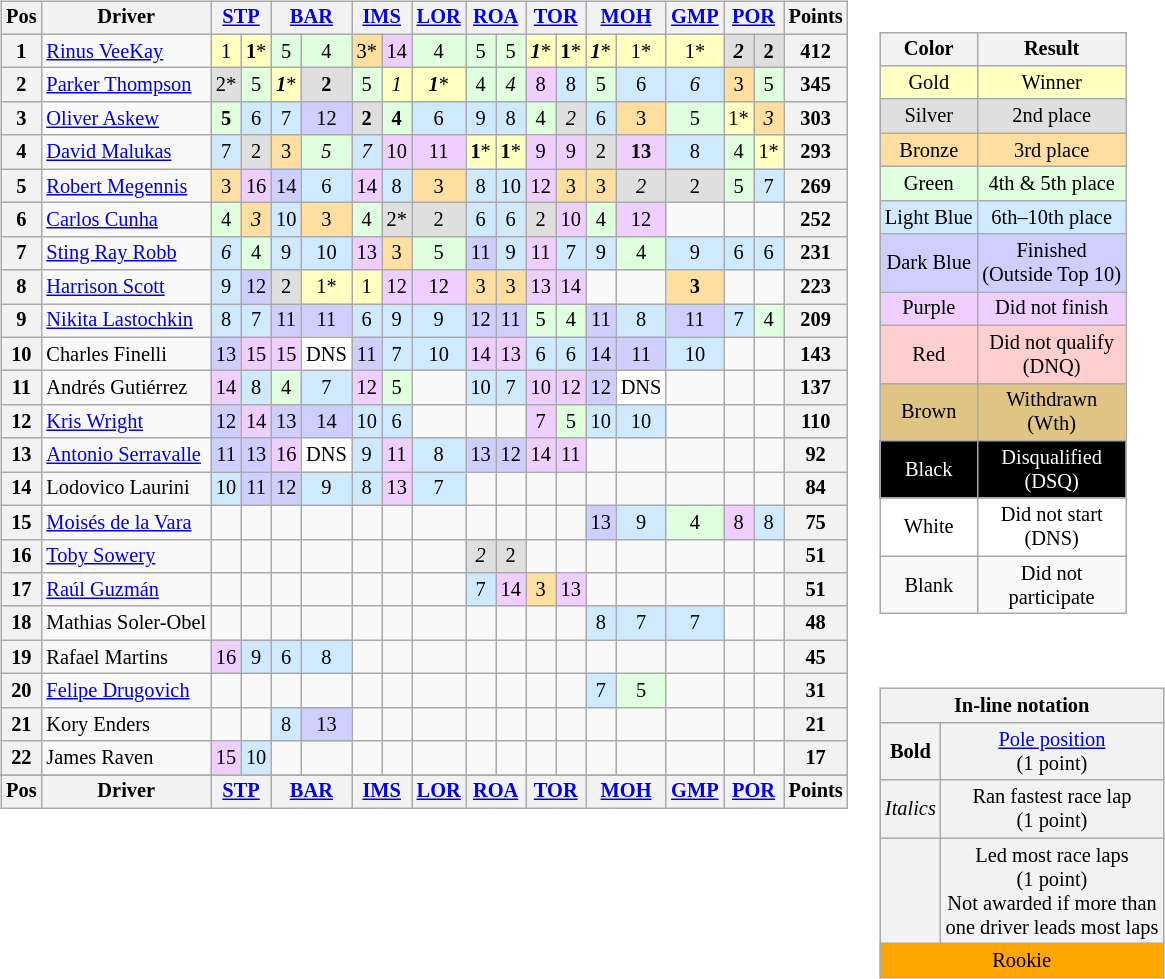<table>
<tr>
<td valign="top"><br><table class="wikitable" style="font-size:85%; text-align:center">
<tr valign="top">
<th valign="middle">Pos</th>
<th valign="middle">Driver</th>
<th colspan=2><a href='#'>STP</a></th>
<th colspan=2><a href='#'>BAR</a></th>
<th colspan=2><a href='#'>IMS</a></th>
<th><a href='#'>LOR</a></th>
<th colspan=2><a href='#'>ROA</a></th>
<th colspan=2><a href='#'>TOR</a></th>
<th colspan=2><a href='#'>MOH</a></th>
<th><a href='#'>GMP</a></th>
<th colspan=2><a href='#'>POR</a></th>
<th valign="middle">Points</th>
</tr>
<tr>
<th>1</th>
<td align="left"> <a href='#'>Rinus VeeKay</a></td>
<td style="background:#FFFFBF;">1</td>
<td style="background:#FFFFBF;"><strong>1</strong>*</td>
<td style="background:#DFFFDF;">5</td>
<td style="background:#DFFFDF;">4</td>
<td style="background:#FFDF9F;">3*</td>
<td style="background:#EFCFFF;">14</td>
<td style="background:#DFFFDF;">4</td>
<td style="background:#DFFFDF;">5</td>
<td style="background:#DFFFDF;">5</td>
<td style="background:#FFFFBF;"><strong><em>1</em></strong>*</td>
<td style="background:#FFFFBF;"><strong>1</strong>*</td>
<td style="background:#FFFFBF;"><strong><em>1</em></strong>*</td>
<td style="background:#FFFFBF;">1*</td>
<td style="background:#FFFFBF;">1*</td>
<td style="background:#DFDFDF;"><strong><em>2</em></strong></td>
<td style="background:#DFDFDF;"><strong>2</strong></td>
<th>412</th>
</tr>
<tr>
<th>2</th>
<td align="left"> <a href='#'>Parker Thompson</a></td>
<td style="background:#DFDFDF;">2*</td>
<td style="background:#DFFFDF;">5</td>
<td style="background:#FFFFBF;"><strong><em>1</em></strong>*</td>
<td style="background:#DFDFDF;"><strong>2</strong></td>
<td style="background:#DFFFDF;">5</td>
<td style="background:#FFFFBF;"><em>1</em></td>
<td style="background:#FFFFBF;"><strong><em>1</em></strong>*</td>
<td style="background:#DFFFDF;">4</td>
<td style="background:#DFFFDF;"><em>4</em></td>
<td style="background:#EFCFFF;">8</td>
<td style="background:#CFEAFF;">8</td>
<td style="background:#DFFFDF;">5</td>
<td style="background:#CFEAFF;">6</td>
<td style="background:#CFEAFF;"><em>6</em></td>
<td style="background:#FFDF9F;">3</td>
<td style="background:#DFFFDF;">5</td>
<th>345</th>
</tr>
<tr>
<th>3</th>
<td align="left"> <a href='#'>Oliver Askew</a></td>
<td style="background:#DFFFDF;"><strong>5</strong></td>
<td style="background:#CFEAFF;">6</td>
<td style="background:#CFEAFF;">7</td>
<td style="background:#CFCFFF;">12</td>
<td style="background:#DFDFDF;"><strong>2</strong></td>
<td style="background:#DFFFDF;"><strong>4</strong></td>
<td style="background:#CFEAFF;">6</td>
<td style="background:#CFEAFF;">9</td>
<td style="background:#CFEAFF;">8</td>
<td style="background:#DFFFDF;">4</td>
<td style="background:#DFDFDF;"><em>2</em></td>
<td style="background:#CFEAFF;">6</td>
<td style="background:#FFDF9F;">3</td>
<td style="background:#DFFFDF;">5</td>
<td style="background:#FFFFBF;">1*</td>
<td style="background:#FFDF9F;"><em>3</em></td>
<th>303</th>
</tr>
<tr>
<th>4</th>
<td align="left"> <a href='#'>David Malukas</a></td>
<td style="background:#CFEAFF;">7</td>
<td style="background:#DFDFDF;">2</td>
<td style="background:#FFDF9F;">3</td>
<td style="background:#DFFFDF;"><em>5</em></td>
<td style="background:#CFEAFF;"><em>7</em></td>
<td style="background:#EFCFFF;">10</td>
<td style="background:#EFCFFF;">11</td>
<td style="background:#FFFFBF;"><strong>1</strong>*</td>
<td style="background:#FFFFBF;"><strong>1</strong>*</td>
<td style="background:#EFCFFF;">9</td>
<td style="background:#EFCFFF;">9</td>
<td style="background:#DFDFDF;">2</td>
<td style="background:#EFCFFF;"><strong>13</strong></td>
<td style="background:#CFEAFF;">8</td>
<td style="background:#DFFFDF;">4</td>
<td style="background:#FFFFBF;">1*</td>
<th>293</th>
</tr>
<tr>
<th>5</th>
<td align="left"> <a href='#'>Robert Megennis</a></td>
<td style="background:#FFDF9F;">3</td>
<td style="background:#EFCFFF;">16</td>
<td style="background:#CFCFFF;">14</td>
<td style="background:#CFEAFF;">6</td>
<td style="background:#EFCFFF;">14</td>
<td style="background:#CFEAFF;">8</td>
<td style="background:#FFDF9F;">3</td>
<td style="background:#CFEAFF;">8</td>
<td style="background:#CFEAFF;">10</td>
<td style="background:#EFCFFF;">12</td>
<td style="background:#FFDF9F;">3</td>
<td style="background:#FFDF9F;">3</td>
<td style="background:#DFDFDF;"><em>2</em></td>
<td style="background:#DFDFDF;">2</td>
<td style="background:#DFFFDF;">5</td>
<td style="background:#CFEAFF;">7</td>
<th>269</th>
</tr>
<tr>
<th>6</th>
<td align="left"> <a href='#'>Carlos Cunha</a></td>
<td style="background:#DFFFDF;">4</td>
<td style="background:#FFDF9F;"><em>3</em></td>
<td style="background:#CFEAFF;">10</td>
<td style="background:#FFDF9F;">3</td>
<td style="background:#DFFFDF;">4</td>
<td style="background:#DFDFDF;">2*</td>
<td style="background:#DFDFDF;">2</td>
<td style="background:#CFEAFF;">6</td>
<td style="background:#CFEAFF;">6</td>
<td style="background:#DFDFDF;">2</td>
<td style="background:#EFCFFF;">10</td>
<td style="background:#DFFFDF;">4</td>
<td style="background:#EFCFFF;">12</td>
<td></td>
<td></td>
<td></td>
<th>252</th>
</tr>
<tr>
<th>7</th>
<td align="left"> <a href='#'>Sting Ray Robb</a></td>
<td style="background:#CFEAFF;"><em>6</em></td>
<td style="background:#DFFFDF;">4</td>
<td style="background:#CFEAFF;">9</td>
<td style="background:#CFEAFF;">10</td>
<td style="background:#EFCFFF;">13</td>
<td style="background:#FFDF9F;">3</td>
<td style="background:#DFFFDF;">5</td>
<td style="background:#CFCFFF;">11</td>
<td style="background:#CFEAFF;">9</td>
<td style="background:#EFCFFF;">11</td>
<td style="background:#CFEAFF;">7</td>
<td style="background:#CFEAFF;">9</td>
<td style="background:#DFFFDF;">4</td>
<td style="background:#CFEAFF;">9</td>
<td style="background:#CFEAFF;">6</td>
<td style="background:#CFEAFF;">6</td>
<th>231</th>
</tr>
<tr>
<th>8</th>
<td align="left"> <a href='#'>Harrison Scott</a></td>
<td style="background:#CFEAFF;">9</td>
<td style="background:#CFCFFF;">12</td>
<td style="background:#DFDFDF;">2</td>
<td style="background:#FFFFBF;">1*</td>
<td style="background:#FFFFBF;">1</td>
<td style="background:#EFCFFF;">12</td>
<td style="background:#EFCFFF;">12</td>
<td style="background:#FFDF9F;">3</td>
<td style="background:#FFDF9F;">3</td>
<td style="background:#EFCFFF;">13</td>
<td style="background:#EFCFFF;">14</td>
<td></td>
<td></td>
<td style="background:#FFDF9F;"><strong>3</strong></td>
<td></td>
<td></td>
<th>223</th>
</tr>
<tr>
<th>9</th>
<td align="left"> <a href='#'>Nikita Lastochkin</a></td>
<td style="background:#CFEAFF;">8</td>
<td style="background:#CFEAFF;">7</td>
<td style="background:#CFCFFF;">11</td>
<td style="background:#CFCFFF;">11</td>
<td style="background:#CFEAFF;">6</td>
<td style="background:#CFEAFF;">9</td>
<td style="background:#CFEAFF;">9</td>
<td style="background:#CFCFFF;">12</td>
<td style="background:#CFCFFF;">11</td>
<td style="background:#DFFFDF;">5</td>
<td style="background:#DFFFDF;">4</td>
<td style="background:#CFCFFF;">11</td>
<td style="background:#CFEAFF;">8</td>
<td style="background:#CFCFFF;">11</td>
<td style="background:#CFEAFF;">7</td>
<td style="background:#DFFFDF;">4</td>
<th>209</th>
</tr>
<tr>
<th>10</th>
<td align="left"> Charles Finelli</td>
<td style="background:#CFCFFF;">13</td>
<td style="background:#EFCFFF;">15</td>
<td style="background:#EFCFFF;">15</td>
<td style="background:#FFFFFF;">DNS</td>
<td style="background:#CFCFFF;">11</td>
<td style="background:#CFEAFF;">7</td>
<td style="background:#CFEAFF;">10</td>
<td style="background:#EFCFFF;">14</td>
<td style="background:#EFCFFF;">13</td>
<td style="background:#CFEAFF;">6</td>
<td style="background:#CFEAFF;">6</td>
<td style="background:#CFCFFF;">14</td>
<td style="background:#CFCFFF;">11</td>
<td style="background:#CFEAFF;">10</td>
<td></td>
<td></td>
<th>143</th>
</tr>
<tr>
<th>11</th>
<td align="left"> Andrés Gutiérrez</td>
<td style="background:#EFCFFF;">14</td>
<td style="background:#CFEAFF;">8</td>
<td style="background:#DFFFDF;">4</td>
<td style="background:#CFEAFF;">7</td>
<td style="background:#EFCFFF;">12</td>
<td style="background:#DFFFDF;">5</td>
<td></td>
<td style="background:#CFEAFF;">10</td>
<td style="background:#CFEAFF;">7</td>
<td style="background:#EFCFFF;">10</td>
<td style="background:#EFCFFF;">12</td>
<td style="background:#CFCFFF;">12</td>
<td style="background:#FFFFFF;">DNS</td>
<td></td>
<td></td>
<td></td>
<th>137</th>
</tr>
<tr>
<th>12</th>
<td align="left"> <a href='#'>Kris Wright</a></td>
<td style="background:#CFCFFF;">12</td>
<td style="background:#EFCFFF;">14</td>
<td style="background:#CFCFFF;">13</td>
<td style="background:#CFCFFF;">14</td>
<td style="background:#CFEAFF;">10</td>
<td style="background:#CFEAFF;">6</td>
<td></td>
<td></td>
<td></td>
<td style="background:#EFCFFF;">7</td>
<td style="background:#DFFFDF;">5</td>
<td style="background:#CFEAFF;">10</td>
<td style="background:#CFEAFF;">10</td>
<td></td>
<td></td>
<td></td>
<th>110</th>
</tr>
<tr>
<th>13</th>
<td align="left"> <a href='#'>Antonio Serravalle</a></td>
<td style="background:#CFCFFF;">11</td>
<td style="background:#CFCFFF;">13</td>
<td style="background:#EFCFFF;">16</td>
<td style="background:#FFFFFF;">DNS</td>
<td style="background:#CFEAFF;">9</td>
<td style="background:#EFCFFF;">11</td>
<td style="background:#CFEAFF;">8</td>
<td style="background:#CFCFFF;">13</td>
<td style="background:#CFCFFF;">12</td>
<td style="background:#EFCFFF;">14</td>
<td style="background:#EFCFFF;">11</td>
<td></td>
<td></td>
<td></td>
<td></td>
<td></td>
<th>92</th>
</tr>
<tr>
<th>14</th>
<td align="left"> Lodovico Laurini</td>
<td style="background:#CFEAFF;">10</td>
<td style="background:#CFCFFF;">11</td>
<td style="background:#CFCFFF;">12</td>
<td style="background:#CFEAFF;">9</td>
<td style="background:#CFEAFF;">8</td>
<td style="background:#EFCFFF;">13</td>
<td style="background:#CFEAFF;">7</td>
<td></td>
<td></td>
<td></td>
<td></td>
<td></td>
<td></td>
<td></td>
<td></td>
<td></td>
<th>84</th>
</tr>
<tr>
<th>15</th>
<td align="left"> <a href='#'>Moisés de la Vara</a></td>
<td></td>
<td></td>
<td></td>
<td></td>
<td></td>
<td></td>
<td></td>
<td></td>
<td></td>
<td></td>
<td></td>
<td style="background:#CFCFFF;">13</td>
<td style="background:#CFEAFF;">9</td>
<td style="background:#DFFFDF;">4</td>
<td style="background:#EFCFFF;">8</td>
<td style="background:#CFEAFF;">8</td>
<th>75</th>
</tr>
<tr>
<th>16</th>
<td align="left"> <a href='#'>Toby Sowery</a></td>
<td></td>
<td></td>
<td></td>
<td></td>
<td></td>
<td></td>
<td></td>
<td style="background:#DFDFDF;"><em>2</em></td>
<td style="background:#DFDFDF;">2</td>
<td></td>
<td></td>
<td></td>
<td></td>
<td></td>
<td></td>
<td></td>
<th>51</th>
</tr>
<tr>
<th>17</th>
<td align="left"> <a href='#'>Raúl Guzmán</a></td>
<td></td>
<td></td>
<td></td>
<td></td>
<td></td>
<td></td>
<td></td>
<td style="background:#CFEAFF;">7</td>
<td style="background:#EFCFFF;">14</td>
<td style="background:#FFDF9F;">3</td>
<td style="background:#EFCFFF;">13</td>
<td></td>
<td></td>
<td></td>
<td></td>
<td></td>
<th>51</th>
</tr>
<tr>
<th>18</th>
<td align="left"> Mathias Soler-Obel</td>
<td></td>
<td></td>
<td></td>
<td></td>
<td></td>
<td></td>
<td></td>
<td></td>
<td></td>
<td></td>
<td></td>
<td style="background:#CFEAFF;">8</td>
<td style="background:#CFEAFF;">7</td>
<td style="background:#CFEAFF;">7</td>
<td></td>
<td></td>
<th>48</th>
</tr>
<tr>
<th>19</th>
<td align="left"> Rafael Martins</td>
<td style="background:#EFCFFF;">16</td>
<td style="background:#CFEAFF;">9</td>
<td style="background:#CFEAFF;">6</td>
<td style="background:#CFEAFF;">8</td>
<td></td>
<td></td>
<td></td>
<td></td>
<td></td>
<td></td>
<td></td>
<td></td>
<td></td>
<td></td>
<td></td>
<td></td>
<th>45</th>
</tr>
<tr>
<th>20</th>
<td align="left"> <a href='#'>Felipe Drugovich</a></td>
<td></td>
<td></td>
<td></td>
<td></td>
<td></td>
<td></td>
<td></td>
<td></td>
<td></td>
<td></td>
<td></td>
<td style="background:#CFEAFF;">7</td>
<td style="background:#DFFFDF;">5</td>
<td></td>
<td></td>
<td></td>
<th>31</th>
</tr>
<tr>
<th>21</th>
<td align="left"> Kory Enders</td>
<td></td>
<td></td>
<td style="background:#CFEAFF;">8</td>
<td style="background:#CFCFFF;">13</td>
<td></td>
<td></td>
<td></td>
<td></td>
<td></td>
<td></td>
<td></td>
<td></td>
<td></td>
<td></td>
<td></td>
<td></td>
<th>21</th>
</tr>
<tr>
<th>22</th>
<td align="left"> James Raven</td>
<td style="background:#EFCFFF;">15</td>
<td style="background:#CFEAFF;">10</td>
<td></td>
<td></td>
<td></td>
<td></td>
<td></td>
<td></td>
<td></td>
<td></td>
<td></td>
<td></td>
<td></td>
<td></td>
<td></td>
<td></td>
<th>17</th>
</tr>
<tr>
</tr>
<tr>
</tr>
<tr style="background: #f9f9f9;" valign="top">
<th valign="middle">Pos</th>
<th valign="middle">Driver</th>
<th colspan=2><a href='#'>STP</a></th>
<th colspan=2><a href='#'>BAR</a></th>
<th colspan=2><a href='#'>IMS</a></th>
<th><a href='#'>LOR</a></th>
<th colspan=2><a href='#'>ROA</a></th>
<th colspan=2><a href='#'>TOR</a></th>
<th colspan=2><a href='#'>MOH</a></th>
<th><a href='#'>GMP</a></th>
<th colspan=2><a href='#'>POR</a></th>
<th valign="middle">Points</th>
</tr>
</table>
</td>
<td valign="top"><br><table>
<tr>
<td><br><table style="margin-right:0; font-size:85%; text-align:center;" class="wikitable">
<tr>
<th>Color</th>
<th>Result</th>
</tr>
<tr style="background:#FFFFBF;">
<td>Gold</td>
<td>Winner</td>
</tr>
<tr style="background:#DFDFDF;">
<td>Silver</td>
<td>2nd place</td>
</tr>
<tr style="background:#FFDF9F;">
<td>Bronze</td>
<td>3rd place</td>
</tr>
<tr style="background:#DFFFDF;">
<td>Green</td>
<td>4th & 5th place</td>
</tr>
<tr style="background:#CFEAFF;">
<td>Light Blue</td>
<td>6th–10th place</td>
</tr>
<tr style="background:#CFCFFF;">
<td>Dark Blue</td>
<td>Finished<br>(Outside Top 10)</td>
</tr>
<tr style="background:#EFCFFF;">
<td>Purple</td>
<td>Did not finish</td>
</tr>
<tr style="background:#FFCFCF;">
<td>Red</td>
<td>Did not qualify<br>(DNQ)</td>
</tr>
<tr style="background:#DFC484;">
<td>Brown</td>
<td>Withdrawn<br>(Wth)</td>
</tr>
<tr style="background:#000000; color:white;">
<td>Black</td>
<td>Disqualified<br>(DSQ)</td>
</tr>
<tr style="background:#FFFFFF;">
<td>White</td>
<td>Did not start<br>(DNS)</td>
</tr>
<tr>
<td>Blank</td>
<td>Did not<br>participate</td>
</tr>
</table>
</td>
</tr>
<tr>
<td><br><table style="margin-right:0; font-size:85%; text-align:center;" class="wikitable">
<tr>
<td style="background:#F2F2F2;" align=center colspan=2><strong>In-line notation</strong></td>
</tr>
<tr>
<td style="background:#F2F2F2;" align=center><strong>Bold</strong></td>
<td style="background:#F2F2F2;" align=center><a href='#'>Pole position</a><br>(1 point)</td>
</tr>
<tr>
<td style="background:#F2F2F2;" align=center><em>Italics</em></td>
<td style="background:#F2F2F2;" align=center>Ran fastest race lap<br>(1 point)</td>
</tr>
<tr>
<td style="background:#F2F2F2;" align=center></td>
<td style="background:#F2F2F2;" align=center>Led most race laps<br>(1 point)<br>Not awarded if more than<br>one driver leads most laps</td>
</tr>
<tr>
<td style="background:Orange;" align=center colspan=2>Rookie</td>
</tr>
</table>
</td>
</tr>
</table>
</td>
</tr>
</table>
